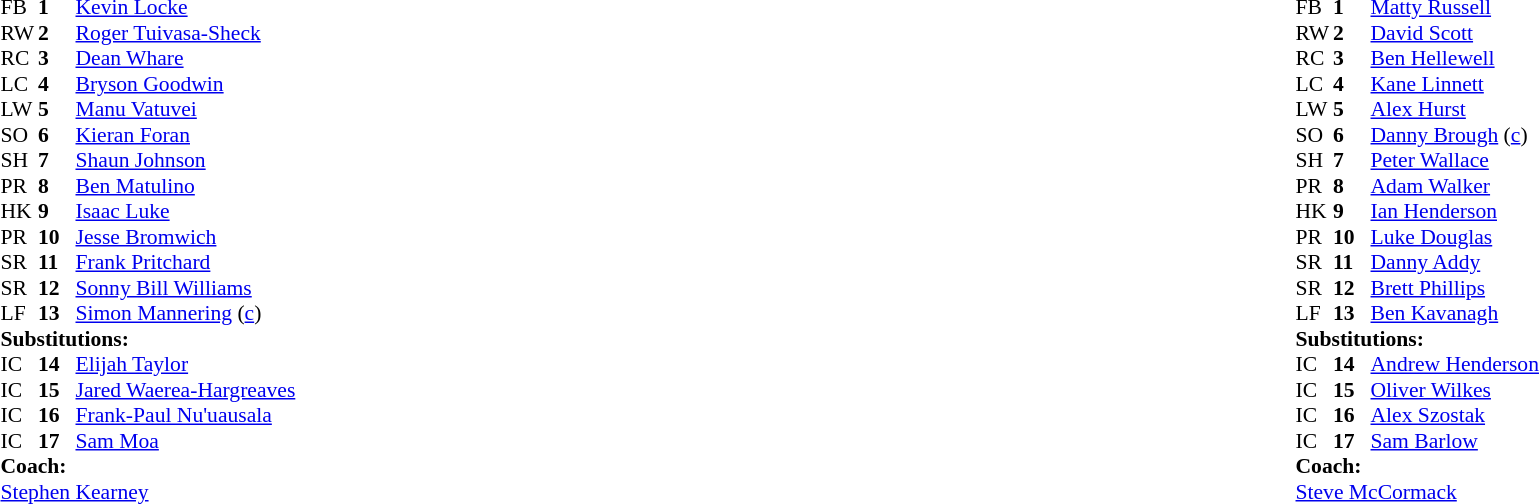<table width="100%">
<tr>
<td valign="top" width="50%"><br><table style="font-size: 90%" cellspacing="0" cellpadding="0">
<tr>
<th width="25"></th>
<th width="25"></th>
</tr>
<tr>
<td>FB</td>
<td><strong>1</strong></td>
<td><a href='#'>Kevin Locke</a></td>
</tr>
<tr>
<td>RW</td>
<td><strong>2</strong></td>
<td><a href='#'>Roger Tuivasa-Sheck</a></td>
</tr>
<tr>
<td>RC</td>
<td><strong>3</strong></td>
<td><a href='#'>Dean Whare</a></td>
</tr>
<tr>
<td>LC</td>
<td><strong>4</strong></td>
<td><a href='#'>Bryson Goodwin</a></td>
</tr>
<tr>
<td>LW</td>
<td><strong>5</strong></td>
<td><a href='#'>Manu Vatuvei</a></td>
</tr>
<tr>
<td>SO</td>
<td><strong>6</strong></td>
<td><a href='#'>Kieran Foran</a></td>
</tr>
<tr>
<td>SH</td>
<td><strong>7</strong></td>
<td><a href='#'>Shaun Johnson</a></td>
</tr>
<tr>
<td>PR</td>
<td><strong>8</strong></td>
<td><a href='#'>Ben Matulino</a></td>
</tr>
<tr>
<td>HK</td>
<td><strong>9</strong></td>
<td><a href='#'>Isaac Luke</a></td>
</tr>
<tr>
<td>PR</td>
<td><strong>10</strong></td>
<td><a href='#'>Jesse Bromwich</a></td>
</tr>
<tr>
<td>SR</td>
<td><strong>11</strong></td>
<td><a href='#'>Frank Pritchard</a></td>
</tr>
<tr>
<td>SR</td>
<td><strong>12</strong></td>
<td><a href='#'>Sonny Bill Williams</a></td>
</tr>
<tr>
<td>LF</td>
<td><strong>13</strong></td>
<td><a href='#'>Simon Mannering</a> (<a href='#'>c</a>)</td>
</tr>
<tr>
<td colspan=3><strong>Substitutions:</strong></td>
</tr>
<tr>
<td>IC</td>
<td><strong>14</strong></td>
<td><a href='#'>Elijah Taylor</a></td>
</tr>
<tr>
<td>IC</td>
<td><strong>15</strong></td>
<td><a href='#'>Jared Waerea-Hargreaves</a></td>
</tr>
<tr>
<td>IC</td>
<td><strong>16</strong></td>
<td><a href='#'>Frank-Paul Nu'uausala</a></td>
</tr>
<tr>
<td>IC</td>
<td><strong>17</strong></td>
<td><a href='#'>Sam Moa</a></td>
</tr>
<tr>
<td colspan=3><strong>Coach:</strong></td>
</tr>
<tr>
<td colspan="4"> <a href='#'>Stephen Kearney</a></td>
</tr>
</table>
</td>
<td valign="top" width="50%"><br><table style="font-size: 90%" cellspacing="0" cellpadding="0" align="center">
<tr>
<th width="25"></th>
<th width="25"></th>
</tr>
<tr>
<td>FB</td>
<td><strong>1</strong></td>
<td><a href='#'>Matty Russell</a></td>
</tr>
<tr>
<td>RW</td>
<td><strong>2</strong></td>
<td><a href='#'>David Scott</a></td>
</tr>
<tr>
<td>RC</td>
<td><strong>3</strong></td>
<td><a href='#'>Ben Hellewell</a></td>
</tr>
<tr>
<td>LC</td>
<td><strong>4</strong></td>
<td><a href='#'>Kane Linnett</a></td>
</tr>
<tr>
<td>LW</td>
<td><strong>5</strong></td>
<td><a href='#'>Alex Hurst</a></td>
</tr>
<tr>
<td>SO</td>
<td><strong>6</strong></td>
<td><a href='#'>Danny Brough</a> (<a href='#'>c</a>)</td>
</tr>
<tr>
<td>SH</td>
<td><strong>7</strong></td>
<td><a href='#'>Peter Wallace</a></td>
</tr>
<tr>
<td>PR</td>
<td><strong>8</strong></td>
<td><a href='#'>Adam Walker</a></td>
</tr>
<tr>
<td>HK</td>
<td><strong>9</strong></td>
<td><a href='#'>Ian Henderson</a></td>
</tr>
<tr>
<td>PR</td>
<td><strong>10</strong></td>
<td><a href='#'>Luke Douglas</a></td>
</tr>
<tr>
<td>SR</td>
<td><strong>11</strong></td>
<td><a href='#'>Danny Addy</a></td>
</tr>
<tr>
<td>SR</td>
<td><strong>12</strong></td>
<td><a href='#'>Brett Phillips</a></td>
</tr>
<tr>
<td>LF</td>
<td><strong>13</strong></td>
<td><a href='#'>Ben Kavanagh</a></td>
</tr>
<tr>
<td colspan=3><strong>Substitutions:</strong></td>
</tr>
<tr>
<td>IC</td>
<td><strong>14</strong></td>
<td><a href='#'>Andrew Henderson</a></td>
</tr>
<tr>
<td>IC</td>
<td><strong>15</strong></td>
<td><a href='#'>Oliver Wilkes</a></td>
</tr>
<tr>
<td>IC</td>
<td><strong>16</strong></td>
<td><a href='#'>Alex Szostak</a></td>
</tr>
<tr>
<td>IC</td>
<td><strong>17</strong></td>
<td><a href='#'>Sam Barlow</a></td>
</tr>
<tr>
<td colspan=3><strong>Coach:</strong></td>
</tr>
<tr>
<td colspan="4"> <a href='#'>Steve McCormack</a></td>
</tr>
</table>
</td>
</tr>
</table>
